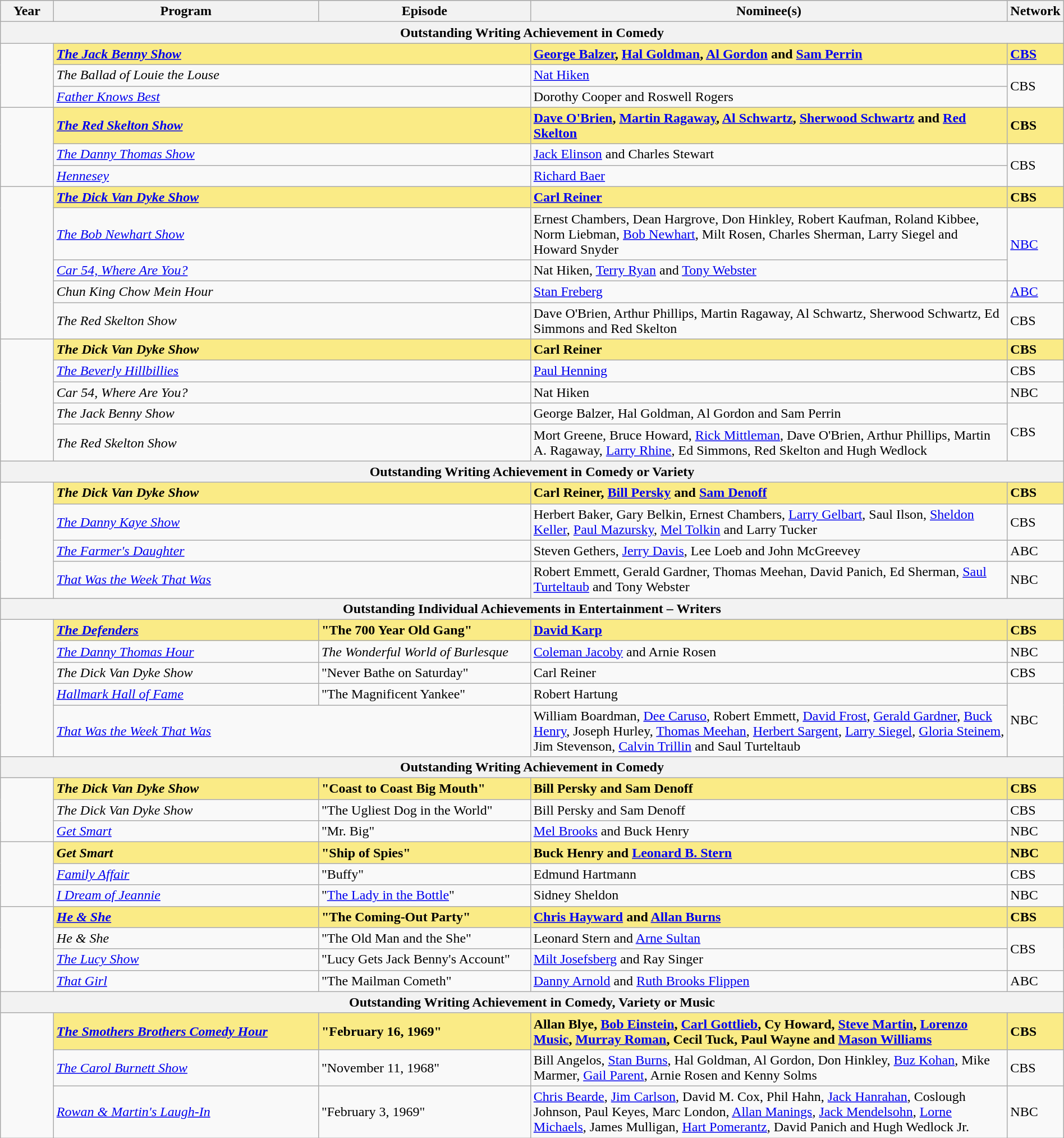<table class="wikitable" style="width:100%">
<tr bgcolor="#bebebe">
<th width="5%">Year</th>
<th width="25%">Program</th>
<th width="20%">Episode</th>
<th width="45%">Nominee(s)</th>
<th width="5%">Network</th>
</tr>
<tr>
<th colspan=5>Outstanding Writing Achievement in Comedy</th>
</tr>
<tr>
<td rowspan=3></td>
<td colspan=2 style="background:#FAEB86;"><strong><em><a href='#'>The Jack Benny Show</a></em></strong></td>
<td style="background:#FAEB86;"><strong><a href='#'>George Balzer</a>, <a href='#'>Hal Goldman</a>, <a href='#'>Al Gordon</a> and <a href='#'>Sam Perrin</a></strong></td>
<td style="background:#FAEB86;"><strong><a href='#'>CBS</a></strong></td>
</tr>
<tr>
<td colspan=2><em>The Ballad of Louie the Louse</em></td>
<td><a href='#'>Nat Hiken</a></td>
<td rowspan=2>CBS</td>
</tr>
<tr>
<td colspan=2><em><a href='#'>Father Knows Best</a></em></td>
<td>Dorothy Cooper and Roswell Rogers</td>
</tr>
<tr>
<td rowspan=3></td>
<td colspan=2 style="background:#FAEB86;"><strong><em><a href='#'>The Red Skelton Show</a></em></strong></td>
<td style="background:#FAEB86;"><strong><a href='#'>Dave O'Brien</a>, <a href='#'>Martin Ragaway</a>, <a href='#'>Al Schwartz</a>, <a href='#'>Sherwood Schwartz</a> and <a href='#'>Red Skelton</a></strong></td>
<td style="background:#FAEB86;"><strong>CBS</strong></td>
</tr>
<tr>
<td colspan=2><em><a href='#'>The Danny Thomas Show</a></em></td>
<td><a href='#'>Jack Elinson</a> and Charles Stewart</td>
<td rowspan=2>CBS</td>
</tr>
<tr>
<td colspan=2><em><a href='#'>Hennesey</a></em></td>
<td><a href='#'>Richard Baer</a></td>
</tr>
<tr>
<td rowspan=5></td>
<td colspan=2 style="background:#FAEB86;"><strong><em><a href='#'>The Dick Van Dyke Show</a></em></strong></td>
<td style="background:#FAEB86;"><strong><a href='#'>Carl Reiner</a></strong></td>
<td style="background:#FAEB86;"><strong>CBS</strong></td>
</tr>
<tr>
<td colspan=2><em><a href='#'>The Bob Newhart Show</a></em></td>
<td>Ernest Chambers, Dean Hargrove, Don Hinkley, Robert Kaufman, Roland Kibbee, Norm Liebman, <a href='#'>Bob Newhart</a>, Milt Rosen, Charles Sherman, Larry Siegel and Howard Snyder</td>
<td rowspan=2><a href='#'>NBC</a></td>
</tr>
<tr>
<td colspan=2><em><a href='#'>Car 54, Where Are You?</a></em></td>
<td>Nat Hiken, <a href='#'>Terry Ryan</a> and <a href='#'>Tony Webster</a></td>
</tr>
<tr>
<td colspan=2><em>Chun King Chow Mein Hour</em></td>
<td><a href='#'>Stan Freberg</a></td>
<td><a href='#'>ABC</a></td>
</tr>
<tr>
<td colspan=2><em>The Red Skelton Show</em></td>
<td>Dave O'Brien, Arthur Phillips, Martin Ragaway, Al Schwartz, Sherwood Schwartz, Ed Simmons and Red Skelton</td>
<td>CBS</td>
</tr>
<tr>
<td rowspan=5></td>
<td colspan=2 style="background:#FAEB86;"><strong><em>The Dick Van Dyke Show</em></strong></td>
<td style="background:#FAEB86;"><strong>Carl Reiner</strong></td>
<td style="background:#FAEB86;"><strong>CBS</strong></td>
</tr>
<tr>
<td colspan=2><em><a href='#'>The Beverly Hillbillies</a></em></td>
<td><a href='#'>Paul Henning</a></td>
<td>CBS</td>
</tr>
<tr>
<td colspan=2><em>Car 54, Where Are You?</em></td>
<td>Nat Hiken</td>
<td>NBC</td>
</tr>
<tr>
<td colspan=2><em>The Jack Benny Show</em></td>
<td>George Balzer, Hal Goldman, Al Gordon and Sam Perrin</td>
<td rowspan=2>CBS</td>
</tr>
<tr>
<td colspan=2><em>The Red Skelton Show</em></td>
<td>Mort Greene, Bruce Howard, <a href='#'>Rick Mittleman</a>, Dave O'Brien, Arthur Phillips, Martin A. Ragaway, <a href='#'>Larry Rhine</a>, Ed Simmons, Red Skelton and Hugh Wedlock</td>
</tr>
<tr>
<th colspan=5>Outstanding Writing Achievement in Comedy or Variety</th>
</tr>
<tr>
<td rowspan=4></td>
<td colspan=2 style="background:#FAEB86;"><strong><em>The Dick Van Dyke Show</em></strong></td>
<td style="background:#FAEB86;"><strong>Carl Reiner, <a href='#'>Bill Persky</a> and <a href='#'>Sam Denoff</a></strong></td>
<td style="background:#FAEB86;"><strong>CBS</strong></td>
</tr>
<tr>
<td colspan=2><em><a href='#'>The Danny Kaye Show</a></em></td>
<td>Herbert Baker, Gary Belkin, Ernest Chambers, <a href='#'>Larry Gelbart</a>, Saul Ilson, <a href='#'>Sheldon Keller</a>, <a href='#'>Paul Mazursky</a>, <a href='#'>Mel Tolkin</a> and Larry Tucker</td>
<td>CBS</td>
</tr>
<tr>
<td colspan=2><em><a href='#'>The Farmer's Daughter</a></em></td>
<td>Steven Gethers, <a href='#'>Jerry Davis</a>, Lee Loeb and John McGreevey</td>
<td>ABC</td>
</tr>
<tr>
<td colspan=2><em><a href='#'>That Was the Week That Was</a></em></td>
<td>Robert Emmett, Gerald Gardner, Thomas Meehan, David Panich, Ed Sherman, <a href='#'>Saul Turteltaub</a> and Tony Webster</td>
<td>NBC</td>
</tr>
<tr>
<th colspan="5">Outstanding Individual Achievements in Entertainment – Writers</th>
</tr>
<tr>
<td rowspan=5></td>
<td style="background:#FAEB86;"><strong><em><a href='#'>The Defenders</a></em></strong></td>
<td style="background:#FAEB86;"><strong>"The 700 Year Old Gang"</strong></td>
<td style="background:#FAEB86;"><strong><a href='#'>David Karp</a></strong></td>
<td style="background:#FAEB86;"><strong>CBS</strong></td>
</tr>
<tr>
<td><em><a href='#'>The Danny Thomas Hour</a></em></td>
<td><em>The Wonderful World of Burlesque</em></td>
<td><a href='#'>Coleman Jacoby</a> and Arnie Rosen</td>
<td>NBC</td>
</tr>
<tr>
<td><em>The Dick Van Dyke Show</em></td>
<td>"Never Bathe on Saturday"</td>
<td>Carl Reiner</td>
<td>CBS</td>
</tr>
<tr>
<td><em><a href='#'>Hallmark Hall of Fame</a></em></td>
<td>"The Magnificent Yankee"</td>
<td>Robert Hartung</td>
<td rowspan=2>NBC</td>
</tr>
<tr>
<td colspan=2><em><a href='#'>That Was the Week That Was</a></em></td>
<td>William Boardman, <a href='#'>Dee Caruso</a>, Robert Emmett, <a href='#'>David Frost</a>, <a href='#'>Gerald Gardner</a>, <a href='#'>Buck Henry</a>, Joseph Hurley, <a href='#'>Thomas Meehan</a>, <a href='#'>Herbert Sargent</a>, <a href='#'>Larry Siegel</a>, <a href='#'>Gloria Steinem</a>, Jim Stevenson, <a href='#'>Calvin Trillin</a> and Saul Turteltaub</td>
</tr>
<tr>
<th colspan=5>Outstanding Writing Achievement in Comedy</th>
</tr>
<tr>
<td rowspan=3></td>
<td style="background:#FAEB86;"><strong><em>The Dick Van Dyke Show</em></strong></td>
<td style="background:#FAEB86;"><strong>"Coast to Coast Big Mouth"</strong></td>
<td style="background:#FAEB86;"><strong>Bill Persky and Sam Denoff</strong></td>
<td style="background:#FAEB86;"><strong>CBS</strong></td>
</tr>
<tr>
<td><em>The Dick Van Dyke Show</em></td>
<td>"The Ugliest Dog in the World"</td>
<td>Bill Persky and Sam Denoff</td>
<td>CBS</td>
</tr>
<tr>
<td><em><a href='#'>Get Smart</a></em></td>
<td>"Mr. Big"</td>
<td><a href='#'>Mel Brooks</a> and Buck Henry</td>
<td>NBC</td>
</tr>
<tr>
<td rowspan=3></td>
<td style="background:#FAEB86;"><strong><em>Get Smart</em></strong></td>
<td style="background:#FAEB86;"><strong>"Ship of Spies"</strong></td>
<td style="background:#FAEB86;"><strong>Buck Henry and <a href='#'>Leonard B. Stern</a></strong></td>
<td style="background:#FAEB86;"><strong>NBC</strong></td>
</tr>
<tr>
<td><em><a href='#'>Family Affair</a></em></td>
<td>"Buffy"</td>
<td>Edmund Hartmann</td>
<td>CBS</td>
</tr>
<tr>
<td><em><a href='#'>I Dream of Jeannie</a></em></td>
<td>"<a href='#'>The Lady in the Bottle</a>"</td>
<td>Sidney Sheldon</td>
<td>NBC</td>
</tr>
<tr>
<td rowspan=4></td>
<td style="background:#FAEB86;"><strong><em><a href='#'>He & She</a></em></strong></td>
<td style="background:#FAEB86;"><strong>"The Coming-Out Party"</strong></td>
<td style="background:#FAEB86;"><strong><a href='#'>Chris Hayward</a> and <a href='#'>Allan Burns</a></strong></td>
<td style="background:#FAEB86;"><strong>CBS</strong></td>
</tr>
<tr>
<td><em>He & She</em></td>
<td>"The Old Man and the She"</td>
<td>Leonard Stern and <a href='#'>Arne Sultan</a></td>
<td rowspan=2>CBS</td>
</tr>
<tr>
<td><em><a href='#'>The Lucy Show</a></em></td>
<td>"Lucy Gets Jack Benny's Account"</td>
<td><a href='#'>Milt Josefsberg</a> and Ray Singer</td>
</tr>
<tr>
<td><em><a href='#'>That Girl</a></em></td>
<td>"The Mailman Cometh"</td>
<td><a href='#'>Danny Arnold</a> and <a href='#'>Ruth Brooks Flippen</a></td>
<td>ABC</td>
</tr>
<tr>
<th colspan=5>Outstanding Writing Achievement in Comedy, Variety or Music</th>
</tr>
<tr>
<td rowspan=3></td>
<td style="background:#FAEB86;"><strong><em><a href='#'>The Smothers Brothers Comedy Hour</a></em></strong></td>
<td style="background:#FAEB86;"><strong>"February 16, 1969"</strong></td>
<td style="background:#FAEB86;"><strong>Allan Blye, <a href='#'>Bob Einstein</a>, <a href='#'>Carl Gottlieb</a>, Cy Howard, <a href='#'>Steve Martin</a>, <a href='#'>Lorenzo Music</a>, <a href='#'>Murray Roman</a>, Cecil Tuck, Paul Wayne and <a href='#'>Mason Williams</a></strong></td>
<td style="background:#FAEB86;"><strong>CBS</strong></td>
</tr>
<tr>
<td><em><a href='#'>The Carol Burnett Show</a></em></td>
<td>"November 11, 1968"</td>
<td>Bill Angelos, <a href='#'>Stan Burns</a>, Hal Goldman, Al Gordon, Don Hinkley, <a href='#'>Buz Kohan</a>, Mike Marmer, <a href='#'>Gail Parent</a>, Arnie Rosen and Kenny Solms</td>
<td>CBS</td>
</tr>
<tr>
<td><em><a href='#'>Rowan & Martin's Laugh-In</a></em></td>
<td>"February 3, 1969"</td>
<td><a href='#'>Chris Bearde</a>, <a href='#'>Jim Carlson</a>, David M. Cox, Phil Hahn, <a href='#'>Jack Hanrahan</a>, Coslough Johnson, Paul Keyes, Marc London, <a href='#'>Allan Manings</a>, <a href='#'>Jack Mendelsohn</a>, <a href='#'>Lorne Michaels</a>, James Mulligan, <a href='#'>Hart Pomerantz</a>, David Panich and Hugh Wedlock Jr.</td>
<td>NBC</td>
</tr>
</table>
